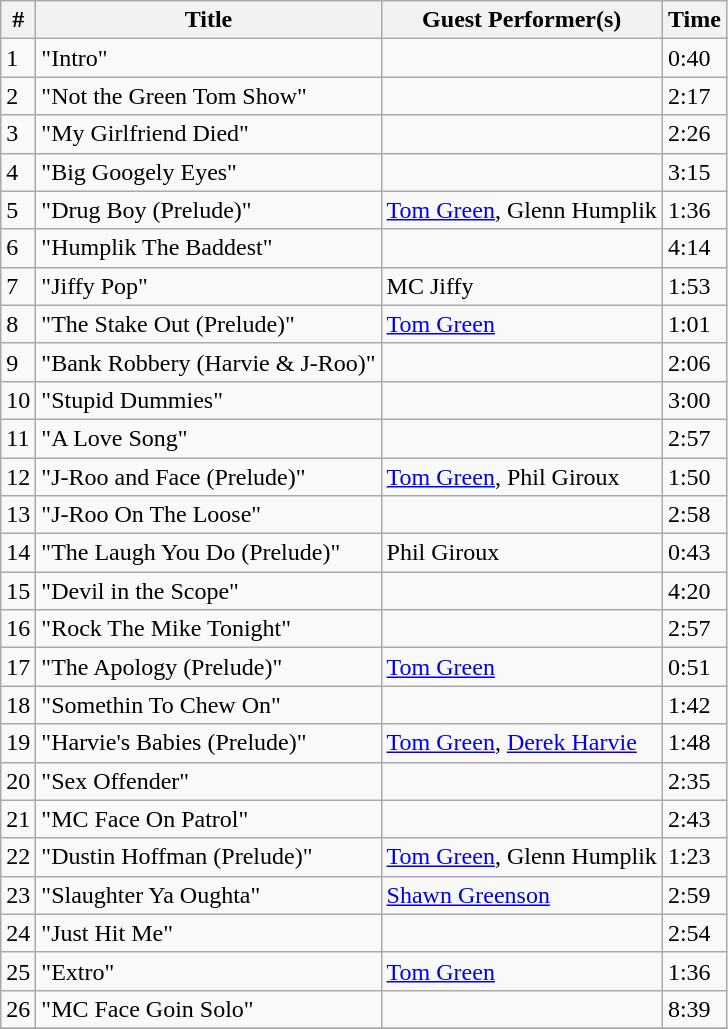<table class="wikitable">
<tr>
<th align="center">#</th>
<th align="center">Title</th>
<th align="center">Guest Performer(s)</th>
<th align="center">Time</th>
</tr>
<tr>
<td>1</td>
<td>"Intro"</td>
<td></td>
<td>0:40</td>
</tr>
<tr>
<td>2</td>
<td>"Not the Green Tom Show"</td>
<td></td>
<td>2:17</td>
</tr>
<tr>
<td>3</td>
<td>"My Girlfriend Died"</td>
<td></td>
<td>2:26</td>
</tr>
<tr>
<td>4</td>
<td>"Big Googely Eyes"</td>
<td></td>
<td>3:15</td>
</tr>
<tr>
<td>5</td>
<td>"Drug Boy (Prelude)"</td>
<td><a href='#'>Tom Green</a>, Glenn Humplik</td>
<td>1:36</td>
</tr>
<tr>
<td>6</td>
<td>"Humplik The Baddest"</td>
<td></td>
<td>4:14</td>
</tr>
<tr>
<td>7</td>
<td>"Jiffy Pop"</td>
<td>MC Jiffy</td>
<td>1:53</td>
</tr>
<tr>
<td>8</td>
<td>"The Stake Out (Prelude)"</td>
<td><a href='#'>Tom Green</a></td>
<td>1:01</td>
</tr>
<tr>
<td>9</td>
<td>"Bank Robbery (Harvie & J-Roo)"</td>
<td></td>
<td>2:06</td>
</tr>
<tr>
<td>10</td>
<td>"Stupid Dummies"</td>
<td></td>
<td>3:00</td>
</tr>
<tr>
<td>11</td>
<td>"A Love Song"</td>
<td></td>
<td>2:57</td>
</tr>
<tr>
<td>12</td>
<td>"J-Roo and Face (Prelude)"</td>
<td><a href='#'>Tom Green</a>, Phil Giroux</td>
<td>1:50</td>
</tr>
<tr>
<td>13</td>
<td>"J-Roo On The Loose"</td>
<td></td>
<td>2:58</td>
</tr>
<tr>
<td>14</td>
<td>"The Laugh You Do (Prelude)"</td>
<td>Phil Giroux</td>
<td>0:43</td>
</tr>
<tr>
<td>15</td>
<td>"Devil in the Scope"</td>
<td></td>
<td>4:20</td>
</tr>
<tr>
<td>16</td>
<td>"Rock The Mike Tonight"</td>
<td></td>
<td>2:57</td>
</tr>
<tr>
<td>17</td>
<td>"The Apology (Prelude)"</td>
<td><a href='#'>Tom Green</a></td>
<td>0:51</td>
</tr>
<tr>
<td>18</td>
<td>"Somethin To Chew On"</td>
<td></td>
<td>1:42</td>
</tr>
<tr>
<td>19</td>
<td>"Harvie's Babies (Prelude)"</td>
<td><a href='#'>Tom Green</a>, <a href='#'>Derek Harvie</a></td>
<td>1:48</td>
</tr>
<tr>
<td>20</td>
<td>"Sex Offender"</td>
<td></td>
<td>2:35</td>
</tr>
<tr>
<td>21</td>
<td>"MC Face On Patrol"</td>
<td></td>
<td>2:43</td>
</tr>
<tr>
<td>22</td>
<td>"Dustin Hoffman (Prelude)"</td>
<td><a href='#'>Tom Green</a>, Glenn Humplik</td>
<td>1:23</td>
</tr>
<tr>
<td>23</td>
<td>"Slaughter Ya Oughta"</td>
<td><a href='#'>Shawn Greenson</a></td>
<td>2:59</td>
</tr>
<tr>
<td>24</td>
<td>"Just Hit Me"</td>
<td></td>
<td>2:54</td>
</tr>
<tr>
<td>25</td>
<td>"Extro"</td>
<td><a href='#'>Tom Green</a></td>
<td>1:36</td>
</tr>
<tr>
<td>26</td>
<td>"MC Face Goin Solo"</td>
<td></td>
<td>8:39</td>
</tr>
<tr>
</tr>
</table>
